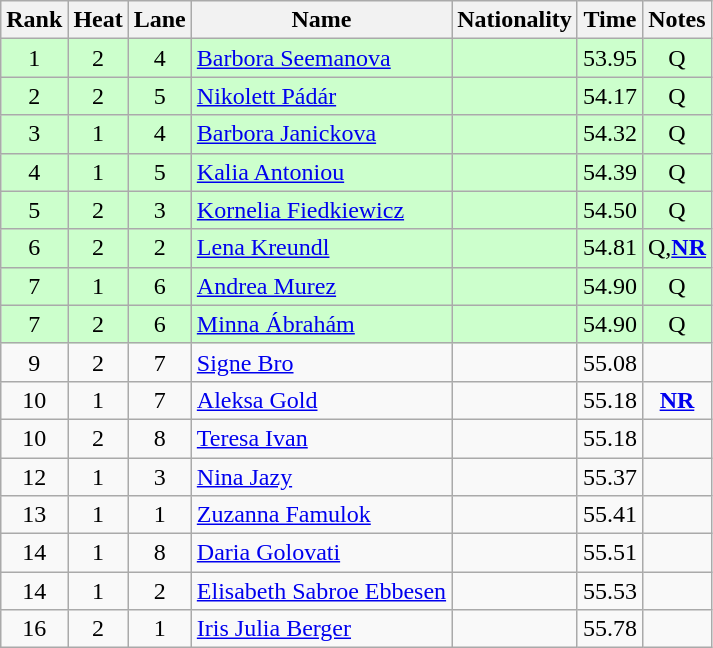<table class="wikitable sortable" style="text-align:center">
<tr>
<th>Rank</th>
<th>Heat</th>
<th>Lane</th>
<th>Name</th>
<th>Nationality</th>
<th>Time</th>
<th>Notes</th>
</tr>
<tr bgcolor=ccffcc>
<td>1</td>
<td>2</td>
<td>4</td>
<td align=left><a href='#'>Barbora Seemanova</a></td>
<td align=left></td>
<td>53.95</td>
<td>Q</td>
</tr>
<tr bgcolor=ccffcc>
<td>2</td>
<td>2</td>
<td>5</td>
<td align=left><a href='#'>Nikolett Pádár</a></td>
<td align=left></td>
<td>54.17</td>
<td>Q</td>
</tr>
<tr bgcolor=ccffcc>
<td>3</td>
<td>1</td>
<td>4</td>
<td align=left><a href='#'>Barbora Janickova</a></td>
<td align=left></td>
<td>54.32</td>
<td>Q</td>
</tr>
<tr bgcolor=ccffcc>
<td>4</td>
<td>1</td>
<td>5</td>
<td align=left><a href='#'>Kalia Antoniou</a></td>
<td align=left></td>
<td>54.39</td>
<td>Q</td>
</tr>
<tr bgcolor=ccffcc>
<td>5</td>
<td>2</td>
<td>3</td>
<td align=left><a href='#'>Kornelia Fiedkiewicz</a></td>
<td align=left></td>
<td>54.50</td>
<td>Q</td>
</tr>
<tr bgcolor=ccffcc>
<td>6</td>
<td>2</td>
<td>2</td>
<td align=left><a href='#'>Lena Kreundl</a></td>
<td align=left></td>
<td>54.81</td>
<td>Q,<strong><a href='#'>NR</a></strong></td>
</tr>
<tr bgcolor=ccffcc>
<td>7</td>
<td>1</td>
<td>6</td>
<td align=left><a href='#'>Andrea Murez</a></td>
<td align=left></td>
<td>54.90</td>
<td>Q</td>
</tr>
<tr bgcolor=ccffcc>
<td>7</td>
<td>2</td>
<td>6</td>
<td align=left><a href='#'>Minna Ábrahám</a></td>
<td align=left></td>
<td>54.90</td>
<td>Q</td>
</tr>
<tr>
<td>9</td>
<td>2</td>
<td>7</td>
<td align=left><a href='#'>Signe Bro</a></td>
<td align=left></td>
<td>55.08</td>
<td></td>
</tr>
<tr>
<td>10</td>
<td>1</td>
<td>7</td>
<td align=left><a href='#'>Aleksa Gold</a></td>
<td align=left></td>
<td>55.18</td>
<td><strong><a href='#'>NR</a></strong></td>
</tr>
<tr>
<td>10</td>
<td>2</td>
<td>8</td>
<td align=left><a href='#'>Teresa Ivan</a></td>
<td align=left></td>
<td>55.18</td>
<td></td>
</tr>
<tr>
<td>12</td>
<td>1</td>
<td>3</td>
<td align=left><a href='#'>Nina Jazy</a></td>
<td align=left></td>
<td>55.37</td>
<td></td>
</tr>
<tr>
<td>13</td>
<td>1</td>
<td>1</td>
<td align=left><a href='#'>Zuzanna Famulok</a></td>
<td align=left></td>
<td>55.41</td>
<td></td>
</tr>
<tr>
<td>14</td>
<td>1</td>
<td>8</td>
<td align=left><a href='#'>Daria Golovati</a></td>
<td align=left></td>
<td>55.51</td>
<td></td>
</tr>
<tr>
<td>14</td>
<td>1</td>
<td>2</td>
<td align=left><a href='#'>Elisabeth Sabroe Ebbesen</a></td>
<td align=left></td>
<td>55.53</td>
<td></td>
</tr>
<tr>
<td>16</td>
<td>2</td>
<td>1</td>
<td align=left><a href='#'>Iris Julia Berger</a></td>
<td align=left></td>
<td>55.78</td>
<td></td>
</tr>
</table>
